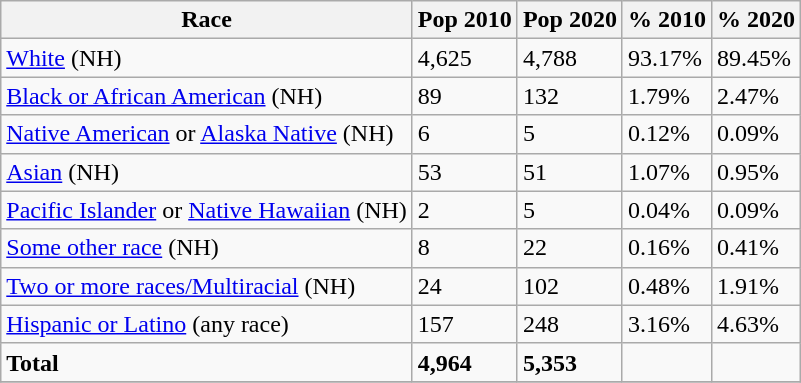<table class="wikitable">
<tr>
<th>Race</th>
<th>Pop 2010</th>
<th>Pop 2020</th>
<th>% 2010</th>
<th>% 2020</th>
</tr>
<tr>
<td><a href='#'>White</a> (NH)</td>
<td>4,625</td>
<td>4,788</td>
<td>93.17%</td>
<td>89.45%</td>
</tr>
<tr>
<td><a href='#'>Black or African American</a> (NH)</td>
<td>89</td>
<td>132</td>
<td>1.79%</td>
<td>2.47%</td>
</tr>
<tr>
<td><a href='#'>Native American</a> or <a href='#'>Alaska Native</a> (NH)</td>
<td>6</td>
<td>5</td>
<td>0.12%</td>
<td>0.09%</td>
</tr>
<tr>
<td><a href='#'>Asian</a> (NH)</td>
<td>53</td>
<td>51</td>
<td>1.07%</td>
<td>0.95%</td>
</tr>
<tr>
<td><a href='#'>Pacific Islander</a> or <a href='#'>Native Hawaiian</a> (NH)</td>
<td>2</td>
<td>5</td>
<td>0.04%</td>
<td>0.09%</td>
</tr>
<tr>
<td><a href='#'>Some other race</a> (NH)</td>
<td>8</td>
<td>22</td>
<td>0.16%</td>
<td>0.41%</td>
</tr>
<tr>
<td><a href='#'>Two or more races/Multiracial</a> (NH)</td>
<td>24</td>
<td>102</td>
<td>0.48%</td>
<td>1.91%</td>
</tr>
<tr>
<td><a href='#'>Hispanic or Latino</a> (any race)</td>
<td>157</td>
<td>248</td>
<td>3.16%</td>
<td>4.63%</td>
</tr>
<tr>
<td><strong>Total</strong></td>
<td><strong>4,964</strong></td>
<td><strong>5,353</strong></td>
<td></td>
<td></td>
</tr>
<tr>
</tr>
</table>
